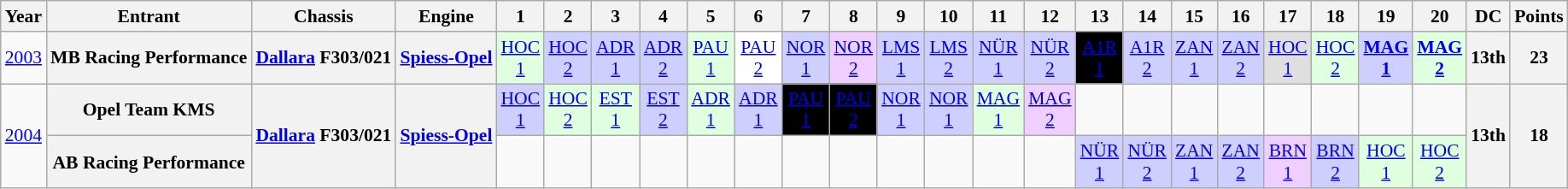<table class="wikitable" style="text-align:center; font-size:90%">
<tr>
<th>Year</th>
<th>Entrant</th>
<th>Chassis</th>
<th>Engine</th>
<th>1</th>
<th>2</th>
<th>3</th>
<th>4</th>
<th>5</th>
<th>6</th>
<th>7</th>
<th>8</th>
<th>9</th>
<th>10</th>
<th>11</th>
<th>12</th>
<th>13</th>
<th>14</th>
<th>15</th>
<th>16</th>
<th>17</th>
<th>18</th>
<th>19</th>
<th>20</th>
<th>DC</th>
<th>Points</th>
</tr>
<tr>
<td><a href='#'>2003</a></td>
<th>MB Racing Performance</th>
<th><a href='#'>Dallara</a> F303/021</th>
<th><a href='#'>Spiess-Opel</a></th>
<td style="background:#DFFFDF;"><a href='#'>HOC<br>1</a><br></td>
<td style="background:#CFCFFF;"><a href='#'>HOC<br>2</a><br></td>
<td style="background:#CFCFFF;"><a href='#'>ADR<br>1</a><br></td>
<td style="background:#CFCFFF;"><a href='#'>ADR<br>2</a><br></td>
<td style="background:#DFFFDF;"><a href='#'>PAU<br>1</a><br></td>
<td style="background:#FFFFFF;"><a href='#'>PAU<br>2</a><br></td>
<td style="background:#CFCFFF;"><a href='#'>NOR<br>1</a><br></td>
<td style="background:#EFCFFF;"><a href='#'>NOR<br>2</a><br></td>
<td style="background:#CFCFFF;"><a href='#'>LMS<br>1</a><br></td>
<td style="background:#CFCFFF;"><a href='#'>LMS<br>2</a><br></td>
<td style="background:#CFCFFF;"><a href='#'>NÜR<br>1</a><br></td>
<td style="background:#CFCFFF;"><a href='#'>NÜR<br>2</a><br></td>
<td style="background:#000000; color:white"><a href='#'><span>A1R<br>1</span></a><br></td>
<td style="background:#CFCFFF;"><a href='#'>A1R<br>2</a><br></td>
<td style="background:#CFCFFF;"><a href='#'>ZAN<br>1</a><br></td>
<td style="background:#CFCFFF;"><a href='#'>ZAN<br>2</a><br></td>
<td style="background:#DFDFDF;"><a href='#'>HOC<br>1</a><br></td>
<td style="background:#DFFFDF;"><a href='#'>HOC<br>2</a><br></td>
<td style="background:#CFCFFF;"><strong><a href='#'>MAG<br>1</a></strong><br></td>
<td style="background:#DFFFDF;"><strong><a href='#'>MAG<br>2</a></strong><br></td>
<th>13th</th>
<th>23</th>
</tr>
<tr>
<td rowspan="2"><a href='#'>2004</a></td>
<th>Opel Team KMS</th>
<th rowspan="2"><a href='#'>Dallara</a> F303/021</th>
<th rowspan="2"><a href='#'>Spiess-Opel</a></th>
<td style="background:#CFCFFF;"><a href='#'>HOC<br>1</a><br></td>
<td style="background:#DFFFDF;"><a href='#'>HOC<br>2</a><br></td>
<td style="background:#DFFFDF;"><a href='#'>EST<br>1</a><br></td>
<td style="background:#CFCFFF;"><a href='#'>EST<br>2</a><br></td>
<td style="background:#DFFFDF;"><a href='#'>ADR<br>1</a><br></td>
<td style="background:#CFCFFF;"><a href='#'>ADR<br>1</a><br></td>
<td style="background:#000000; color:white"><a href='#'><span>PAU<br>1</span></a><br></td>
<td style="background:#000000; color:white"><a href='#'><span>PAU<br>2</span></a><br></td>
<td style="background:#CFCFFF;"><a href='#'>NOR<br>1</a><br></td>
<td style="background:#CFCFFF;"><a href='#'>NOR<br>1</a><br></td>
<td style="background:#DFFFDF;"><a href='#'>MAG<br>1</a><br></td>
<td style="background:#EFCFFF;"><a href='#'>MAG<br>2</a><br></td>
<td></td>
<td></td>
<td></td>
<td></td>
<td></td>
<td></td>
<td></td>
<td></td>
<th rowspan="2">13th</th>
<th rowspan="2">18</th>
</tr>
<tr>
<th>AB Racing Performance</th>
<td></td>
<td></td>
<td></td>
<td></td>
<td></td>
<td></td>
<td></td>
<td></td>
<td></td>
<td></td>
<td></td>
<td></td>
<td style="background:#CFCFFF;"><a href='#'>NÜR<br>1</a><br></td>
<td style="background:#CFCFFF;"><a href='#'>NÜR<br>2</a><br></td>
<td style="background:#CFCFFF;"><a href='#'>ZAN<br>1</a><br></td>
<td style="background:#CFCFFF;"><a href='#'>ZAN<br>2</a><br></td>
<td style="background:#EFCFFF;"><a href='#'>BRN<br>1</a><br></td>
<td style="background:#CFCFFF;"><a href='#'>BRN<br>2</a><br></td>
<td style="background:#DFFFDF;"><a href='#'>HOC<br>1</a><br></td>
<td style="background:#DFFFDF;"><a href='#'>HOC<br>2</a><br></td>
</tr>
</table>
